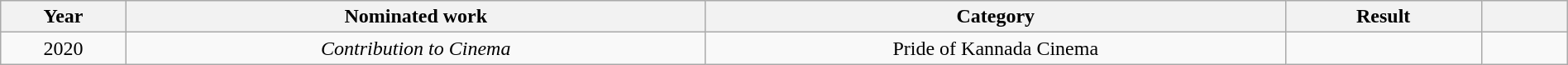<table class="wikitable" width=100%>
<tr>
<th width=8%>Year</th>
<th width=37%>Nominated work</th>
<th width=37%>Category</th>
<th width=12.5%>Result</th>
<th width=5.5%></th>
</tr>
<tr>
<td style="text-align:center;">2020</td>
<td style="text-align: center;"><em>Contribution to Cinema</em></td>
<td style="text-align: center;">Pride of Kannada Cinema</td>
<td></td>
<td style="text-align: center;"></td>
</tr>
</table>
